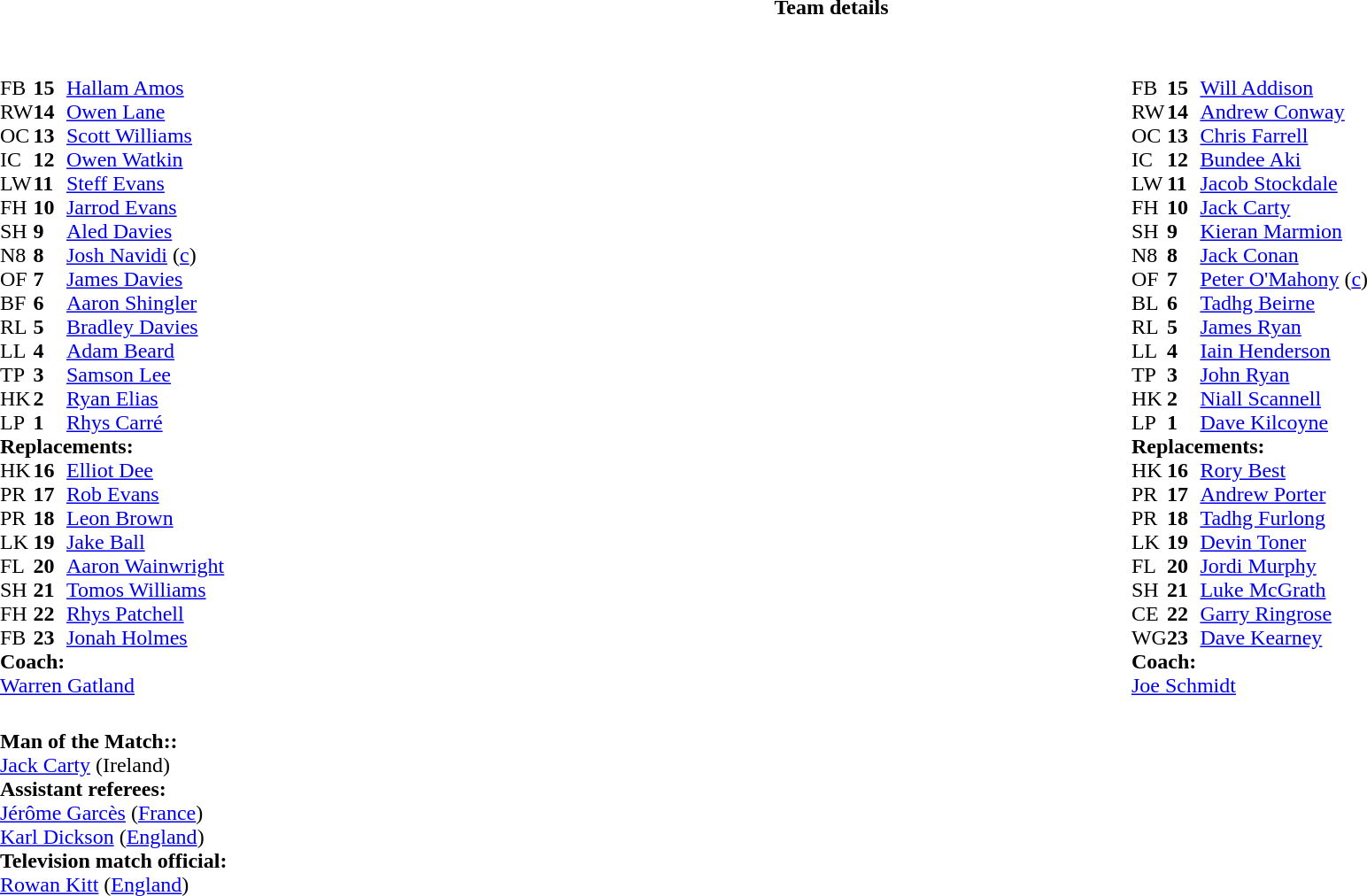<table border="0" style="width:100%;" class="collapsible collapsed">
<tr>
<th>Team details</th>
</tr>
<tr>
<td><br><table style="width:100%;">
<tr>
<td style="vertical-align:top; width:50%;"><br><table style="font-size: 100%" cellspacing="0" cellpadding="0">
<tr>
<th width="25"></th>
<th width="25"></th>
</tr>
<tr>
<td>FB</td>
<td><strong>15</strong></td>
<td><a href='#'>Hallam Amos</a></td>
</tr>
<tr>
<td>RW</td>
<td><strong>14</strong></td>
<td><a href='#'>Owen Lane</a></td>
</tr>
<tr>
<td>OC</td>
<td><strong>13</strong></td>
<td><a href='#'>Scott Williams</a></td>
</tr>
<tr>
<td>IC</td>
<td><strong>12</strong></td>
<td><a href='#'>Owen Watkin</a></td>
</tr>
<tr>
<td>LW</td>
<td><strong>11</strong></td>
<td><a href='#'>Steff Evans</a></td>
<td></td>
<td></td>
</tr>
<tr>
<td>FH</td>
<td><strong>10</strong></td>
<td><a href='#'>Jarrod Evans</a></td>
<td></td>
<td></td>
</tr>
<tr>
<td>SH</td>
<td><strong>9</strong></td>
<td><a href='#'>Aled Davies</a></td>
<td></td>
<td></td>
</tr>
<tr>
<td>N8</td>
<td><strong>8</strong></td>
<td><a href='#'>Josh Navidi</a> (<a href='#'>c</a>)</td>
</tr>
<tr>
<td>OF</td>
<td><strong>7</strong></td>
<td><a href='#'>James Davies</a></td>
<td></td>
<td></td>
<td></td>
<td></td>
</tr>
<tr>
<td>BF</td>
<td><strong>6</strong></td>
<td><a href='#'>Aaron Shingler</a></td>
<td></td>
<td></td>
</tr>
<tr>
<td>RL</td>
<td><strong>5</strong></td>
<td><a href='#'>Bradley Davies</a></td>
<td></td>
<td></td>
</tr>
<tr>
<td>LL</td>
<td><strong>4</strong></td>
<td><a href='#'>Adam Beard</a></td>
</tr>
<tr>
<td>TP</td>
<td><strong>3</strong></td>
<td><a href='#'>Samson Lee</a></td>
<td></td>
<td></td>
<td></td>
<td></td>
</tr>
<tr>
<td>HK</td>
<td><strong>2</strong></td>
<td><a href='#'>Ryan Elias</a></td>
<td></td>
<td></td>
</tr>
<tr>
<td>LP</td>
<td><strong>1</strong></td>
<td><a href='#'>Rhys Carré</a></td>
<td></td>
<td></td>
</tr>
<tr>
<td colspan="3"><strong>Replacements:</strong></td>
</tr>
<tr>
<td>HK</td>
<td><strong>16</strong></td>
<td><a href='#'>Elliot Dee</a></td>
<td></td>
<td></td>
</tr>
<tr>
<td>PR</td>
<td><strong>17</strong></td>
<td><a href='#'>Rob Evans</a></td>
<td></td>
<td></td>
</tr>
<tr>
<td>PR</td>
<td><strong>18</strong></td>
<td><a href='#'>Leon Brown</a></td>
<td></td>
<td></td>
</tr>
<tr>
<td>LK</td>
<td><strong>19</strong></td>
<td><a href='#'>Jake Ball</a></td>
<td></td>
<td></td>
</tr>
<tr>
<td>FL</td>
<td><strong>20</strong></td>
<td><a href='#'>Aaron Wainwright</a></td>
<td></td>
<td></td>
</tr>
<tr>
<td>SH</td>
<td><strong>21</strong></td>
<td><a href='#'>Tomos Williams</a></td>
<td></td>
<td></td>
</tr>
<tr>
<td>FH</td>
<td><strong>22</strong></td>
<td><a href='#'>Rhys Patchell</a></td>
<td></td>
<td></td>
</tr>
<tr>
<td>FB</td>
<td><strong>23</strong></td>
<td><a href='#'>Jonah Holmes</a></td>
<td></td>
<td></td>
</tr>
<tr>
<td colspan="3"><strong>Coach:</strong></td>
</tr>
<tr>
<td colspan="4"> <a href='#'>Warren Gatland</a></td>
</tr>
</table>
</td>
<td style="vertical-align:top"></td>
<td style="vertical-align:top; width:50%;"><br><table cellspacing="0" cellpadding="0" style="font-size:100%; margin:auto;">
<tr>
<th width="25"></th>
<th width="25"></th>
</tr>
<tr>
<td>FB</td>
<td><strong>15</strong></td>
<td><a href='#'>Will Addison</a></td>
<td></td>
<td></td>
<td></td>
<td></td>
</tr>
<tr>
<td>RW</td>
<td><strong>14</strong></td>
<td><a href='#'>Andrew Conway</a></td>
</tr>
<tr>
<td>OC</td>
<td><strong>13</strong></td>
<td><a href='#'>Chris Farrell</a></td>
</tr>
<tr>
<td>IC</td>
<td><strong>12</strong></td>
<td><a href='#'>Bundee Aki</a></td>
</tr>
<tr>
<td>LW</td>
<td><strong>11</strong></td>
<td><a href='#'>Jacob Stockdale</a></td>
<td></td>
<td></td>
</tr>
<tr>
<td>FH</td>
<td><strong>10</strong></td>
<td><a href='#'>Jack Carty</a></td>
</tr>
<tr>
<td>SH</td>
<td><strong>9</strong></td>
<td><a href='#'>Kieran Marmion</a></td>
<td></td>
<td></td>
</tr>
<tr>
<td>N8</td>
<td><strong>8</strong></td>
<td><a href='#'>Jack Conan</a></td>
</tr>
<tr>
<td>OF</td>
<td><strong>7</strong></td>
<td><a href='#'>Peter O'Mahony</a> (<a href='#'>c</a>)</td>
<td></td>
<td></td>
</tr>
<tr>
<td>BL</td>
<td><strong>6</strong></td>
<td><a href='#'>Tadhg Beirne</a></td>
</tr>
<tr>
<td>RL</td>
<td><strong>5</strong></td>
<td><a href='#'>James Ryan</a></td>
<td></td>
<td></td>
</tr>
<tr>
<td>LL</td>
<td><strong>4</strong></td>
<td><a href='#'>Iain Henderson</a></td>
</tr>
<tr>
<td>TP</td>
<td><strong>3</strong></td>
<td><a href='#'>John Ryan</a></td>
<td></td>
<td></td>
</tr>
<tr>
<td>HK</td>
<td><strong>2</strong></td>
<td><a href='#'>Niall Scannell</a></td>
<td></td>
<td></td>
</tr>
<tr>
<td>LP</td>
<td><strong>1</strong></td>
<td><a href='#'>Dave Kilcoyne</a></td>
<td></td>
<td></td>
</tr>
<tr>
<td colspan="3"><strong>Replacements:</strong></td>
</tr>
<tr>
<td>HK</td>
<td><strong>16</strong></td>
<td><a href='#'>Rory Best</a></td>
<td></td>
<td></td>
</tr>
<tr>
<td>PR</td>
<td><strong>17</strong></td>
<td><a href='#'>Andrew Porter</a></td>
<td></td>
<td></td>
</tr>
<tr>
<td>PR</td>
<td><strong>18</strong></td>
<td><a href='#'>Tadhg Furlong</a></td>
<td></td>
<td></td>
</tr>
<tr>
<td>LK</td>
<td><strong>19</strong></td>
<td><a href='#'>Devin Toner</a></td>
<td></td>
<td></td>
</tr>
<tr>
<td>FL</td>
<td><strong>20</strong></td>
<td><a href='#'>Jordi Murphy</a></td>
<td></td>
<td></td>
</tr>
<tr>
<td>SH</td>
<td><strong>21</strong></td>
<td><a href='#'>Luke McGrath</a></td>
<td></td>
<td></td>
</tr>
<tr>
<td>CE</td>
<td><strong>22</strong></td>
<td><a href='#'>Garry Ringrose</a></td>
<td></td>
<td></td>
<td></td>
<td></td>
</tr>
<tr>
<td>WG</td>
<td><strong>23</strong></td>
<td><a href='#'>Dave Kearney</a></td>
<td></td>
<td></td>
</tr>
<tr>
<td colspan="3"><strong>Coach:</strong></td>
</tr>
<tr>
<td colspan="4"> <a href='#'>Joe Schmidt</a></td>
</tr>
</table>
</td>
</tr>
</table>
<table style="width:50%">
<tr>
<td><br><strong>Man of the Match::</strong>
<br><a href='#'>Jack Carty</a> (Ireland)<br><strong>Assistant referees:</strong>
<br><a href='#'>Jérôme Garcès</a> (<a href='#'>France</a>)
<br><a href='#'>Karl Dickson</a> (<a href='#'>England</a>)
<br><strong>Television match official:</strong>
<br><a href='#'>Rowan Kitt</a> (<a href='#'>England</a>)</td>
</tr>
</table>
</td>
</tr>
</table>
